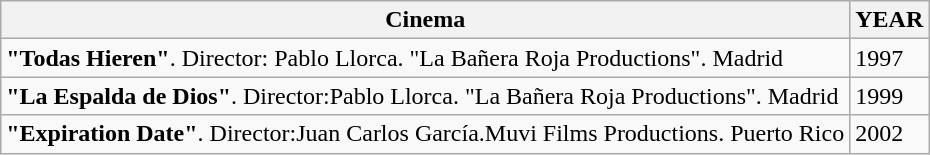<table class="wikitable sortable">
<tr>
<th>Cinema</th>
<th>YEAR</th>
</tr>
<tr>
<td><strong>"Todas Hieren"</strong>. Director: Pablo Llorca. "La Bañera Roja Productions". Madrid</td>
<td>1997</td>
</tr>
<tr>
<td><strong>"La Espalda de Dios"</strong>. Director:Pablo Llorca. "La Bañera Roja Productions". Madrid</td>
<td>1999</td>
</tr>
<tr>
<td><strong>"Expiration Date"</strong>. Director:Juan Carlos García.Muvi Films Productions. Puerto Rico</td>
<td>2002</td>
</tr>
</table>
